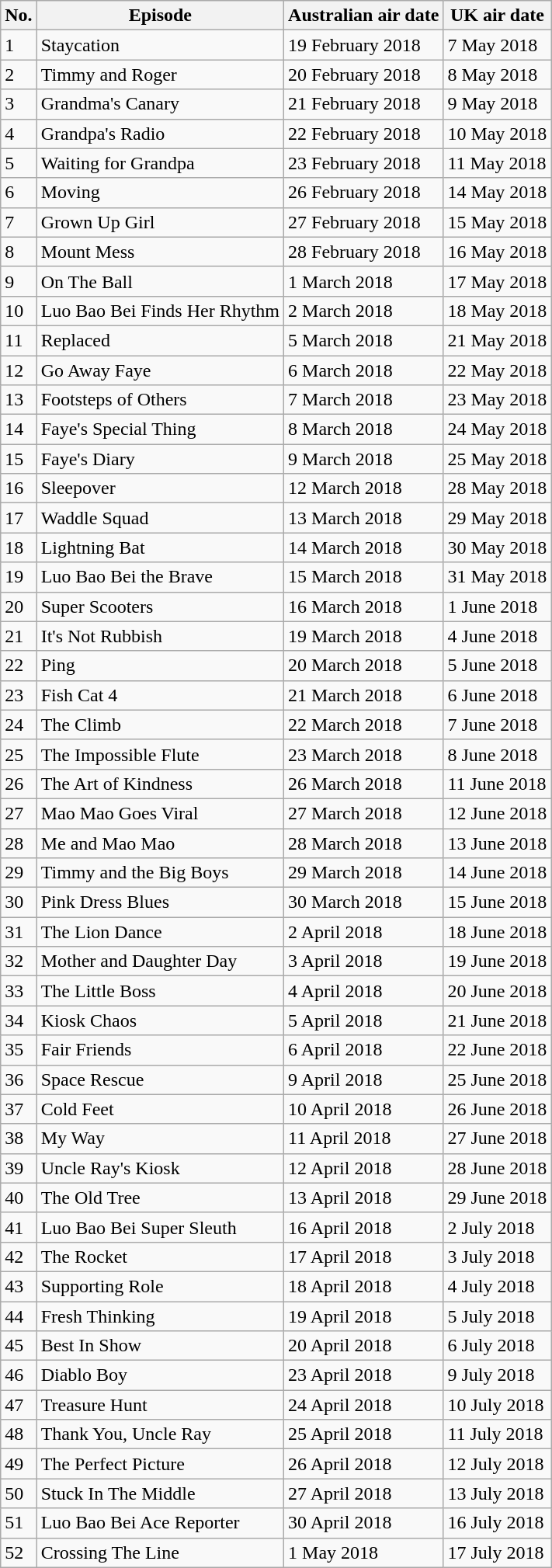<table class="wikitable">
<tr>
<th>No.</th>
<th>Episode</th>
<th>Australian air date</th>
<th>UK air date</th>
</tr>
<tr>
<td>1</td>
<td>Staycation</td>
<td>19 February 2018</td>
<td>7 May 2018</td>
</tr>
<tr>
<td>2</td>
<td>Timmy and Roger</td>
<td>20 February 2018</td>
<td>8 May 2018</td>
</tr>
<tr>
<td>3</td>
<td>Grandma's Canary</td>
<td>21 February 2018</td>
<td>9 May 2018</td>
</tr>
<tr>
<td>4</td>
<td>Grandpa's Radio</td>
<td>22 February 2018</td>
<td>10 May 2018</td>
</tr>
<tr>
<td>5</td>
<td>Waiting for Grandpa</td>
<td>23 February 2018</td>
<td>11 May 2018</td>
</tr>
<tr>
<td>6</td>
<td>Moving</td>
<td>26 February 2018</td>
<td>14 May 2018</td>
</tr>
<tr>
<td>7</td>
<td>Grown Up Girl</td>
<td>27 February 2018</td>
<td>15 May 2018</td>
</tr>
<tr>
<td>8</td>
<td>Mount Mess</td>
<td>28 February 2018</td>
<td>16 May 2018</td>
</tr>
<tr>
<td>9</td>
<td>On The Ball</td>
<td>1 March 2018</td>
<td>17 May 2018</td>
</tr>
<tr>
<td>10</td>
<td>Luo Bao Bei Finds Her Rhythm</td>
<td>2 March 2018</td>
<td>18 May 2018</td>
</tr>
<tr>
<td>11</td>
<td>Replaced</td>
<td>5 March 2018</td>
<td>21 May 2018</td>
</tr>
<tr>
<td>12</td>
<td>Go Away Faye</td>
<td>6 March 2018</td>
<td>22 May 2018</td>
</tr>
<tr>
<td>13</td>
<td>Footsteps of Others</td>
<td>7 March 2018</td>
<td>23 May 2018</td>
</tr>
<tr>
<td>14</td>
<td>Faye's Special Thing</td>
<td>8 March 2018</td>
<td>24 May 2018</td>
</tr>
<tr>
<td>15</td>
<td>Faye's Diary</td>
<td>9 March 2018</td>
<td>25 May 2018</td>
</tr>
<tr>
<td>16</td>
<td>Sleepover</td>
<td>12 March 2018</td>
<td>28 May 2018</td>
</tr>
<tr>
<td>17</td>
<td>Waddle Squad</td>
<td>13 March 2018</td>
<td>29 May 2018</td>
</tr>
<tr>
<td>18</td>
<td>Lightning Bat</td>
<td>14 March 2018</td>
<td>30 May 2018</td>
</tr>
<tr>
<td>19</td>
<td>Luo Bao Bei the Brave</td>
<td>15 March 2018</td>
<td>31 May 2018</td>
</tr>
<tr>
<td>20</td>
<td>Super Scooters</td>
<td>16 March 2018</td>
<td>1 June 2018</td>
</tr>
<tr>
<td>21</td>
<td>It's Not Rubbish</td>
<td>19 March 2018</td>
<td>4 June 2018</td>
</tr>
<tr>
<td>22</td>
<td>Ping</td>
<td>20 March 2018</td>
<td>5 June 2018</td>
</tr>
<tr>
<td>23</td>
<td>Fish Cat 4</td>
<td>21 March 2018</td>
<td>6 June 2018</td>
</tr>
<tr>
<td>24</td>
<td>The Climb</td>
<td>22 March 2018</td>
<td>7 June 2018</td>
</tr>
<tr>
<td>25</td>
<td>The Impossible Flute</td>
<td>23 March 2018</td>
<td>8 June 2018</td>
</tr>
<tr>
<td>26</td>
<td>The Art of Kindness</td>
<td>26 March 2018</td>
<td>11 June 2018</td>
</tr>
<tr>
<td>27</td>
<td>Mao Mao Goes Viral</td>
<td>27 March 2018</td>
<td>12 June 2018</td>
</tr>
<tr>
<td>28</td>
<td>Me and Mao Mao</td>
<td>28 March 2018</td>
<td>13 June 2018</td>
</tr>
<tr>
<td>29</td>
<td>Timmy and the Big Boys</td>
<td>29 March 2018</td>
<td>14 June 2018</td>
</tr>
<tr>
<td>30</td>
<td>Pink Dress Blues</td>
<td>30 March 2018</td>
<td>15 June 2018</td>
</tr>
<tr>
<td>31</td>
<td>The Lion Dance</td>
<td>2 April 2018</td>
<td>18 June 2018</td>
</tr>
<tr>
<td>32</td>
<td>Mother and Daughter Day</td>
<td>3 April 2018</td>
<td>19 June 2018</td>
</tr>
<tr>
<td>33</td>
<td>The Little Boss</td>
<td>4 April 2018</td>
<td>20 June 2018</td>
</tr>
<tr>
<td>34</td>
<td>Kiosk Chaos</td>
<td>5 April 2018</td>
<td>21 June 2018</td>
</tr>
<tr>
<td>35</td>
<td>Fair Friends</td>
<td>6 April 2018</td>
<td>22 June 2018</td>
</tr>
<tr>
<td>36</td>
<td>Space Rescue</td>
<td>9 April 2018</td>
<td>25 June 2018</td>
</tr>
<tr>
<td>37</td>
<td>Cold Feet</td>
<td>10 April 2018</td>
<td>26 June 2018</td>
</tr>
<tr>
<td>38</td>
<td>My Way</td>
<td>11 April 2018</td>
<td>27 June 2018</td>
</tr>
<tr>
<td>39</td>
<td>Uncle Ray's Kiosk</td>
<td>12 April 2018</td>
<td>28 June 2018</td>
</tr>
<tr>
<td>40</td>
<td>The Old Tree</td>
<td>13 April 2018</td>
<td>29 June 2018</td>
</tr>
<tr>
<td>41</td>
<td>Luo Bao Bei Super Sleuth</td>
<td>16 April 2018</td>
<td>2 July 2018</td>
</tr>
<tr>
<td>42</td>
<td>The Rocket</td>
<td>17 April 2018</td>
<td>3 July 2018</td>
</tr>
<tr>
<td>43</td>
<td>Supporting Role</td>
<td>18 April 2018</td>
<td>4 July 2018</td>
</tr>
<tr>
<td>44</td>
<td>Fresh Thinking</td>
<td>19 April 2018</td>
<td>5 July 2018</td>
</tr>
<tr>
<td>45</td>
<td>Best In Show</td>
<td>20 April 2018</td>
<td>6 July 2018</td>
</tr>
<tr>
<td>46</td>
<td>Diablo Boy</td>
<td>23 April 2018</td>
<td>9 July 2018</td>
</tr>
<tr>
<td>47</td>
<td>Treasure Hunt</td>
<td>24 April 2018</td>
<td>10 July 2018</td>
</tr>
<tr>
<td>48</td>
<td>Thank You, Uncle Ray</td>
<td>25 April 2018</td>
<td>11 July 2018</td>
</tr>
<tr>
<td>49</td>
<td>The Perfect Picture</td>
<td>26 April 2018</td>
<td>12 July 2018</td>
</tr>
<tr>
<td>50</td>
<td>Stuck In The Middle</td>
<td>27 April 2018</td>
<td>13 July 2018</td>
</tr>
<tr>
<td>51</td>
<td>Luo Bao Bei Ace Reporter</td>
<td>30 April 2018</td>
<td>16 July 2018</td>
</tr>
<tr>
<td>52</td>
<td>Crossing The Line</td>
<td>1 May 2018</td>
<td>17 July 2018</td>
</tr>
</table>
